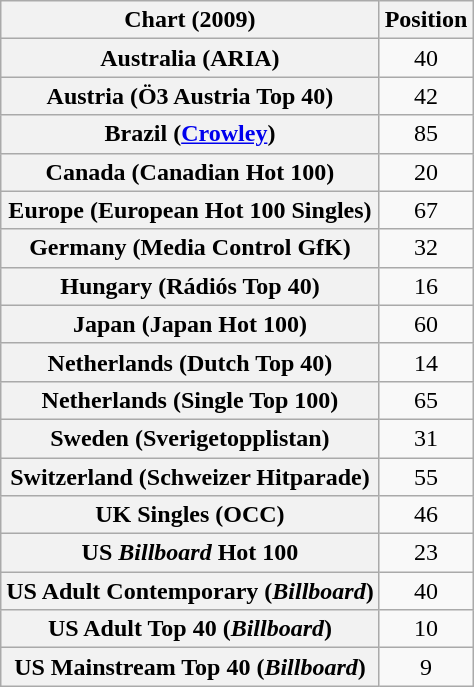<table class="wikitable plainrowheaders sortable" style="text-align:center">
<tr>
<th scope="col">Chart (2009)</th>
<th scope="col">Position</th>
</tr>
<tr>
<th scope="row">Australia (ARIA)</th>
<td>40</td>
</tr>
<tr>
<th scope="row">Austria (Ö3 Austria Top 40)</th>
<td>42</td>
</tr>
<tr>
<th scope="row">Brazil (<a href='#'>Crowley</a>)</th>
<td>85</td>
</tr>
<tr>
<th scope="row">Canada (Canadian Hot 100)</th>
<td>20</td>
</tr>
<tr>
<th scope="row">Europe (European Hot 100 Singles)</th>
<td>67</td>
</tr>
<tr>
<th scope="row">Germany (Media Control GfK)</th>
<td>32</td>
</tr>
<tr>
<th scope="row">Hungary (Rádiós Top 40)</th>
<td>16</td>
</tr>
<tr>
<th scope="row">Japan (Japan Hot 100)</th>
<td>60</td>
</tr>
<tr>
<th scope="row">Netherlands (Dutch Top 40)</th>
<td>14</td>
</tr>
<tr>
<th scope="row">Netherlands (Single Top 100)</th>
<td>65</td>
</tr>
<tr>
<th scope="row">Sweden (Sverigetopplistan)</th>
<td>31</td>
</tr>
<tr>
<th scope="row">Switzerland (Schweizer Hitparade)</th>
<td>55</td>
</tr>
<tr>
<th scope="row">UK Singles (OCC)</th>
<td>46</td>
</tr>
<tr>
<th scope="row">US <em>Billboard</em> Hot 100</th>
<td>23</td>
</tr>
<tr>
<th scope="row">US Adult Contemporary (<em>Billboard</em>)</th>
<td>40</td>
</tr>
<tr>
<th scope="row">US Adult Top 40 (<em>Billboard</em>)</th>
<td>10</td>
</tr>
<tr>
<th scope="row">US Mainstream Top 40 (<em>Billboard</em>)</th>
<td>9</td>
</tr>
</table>
